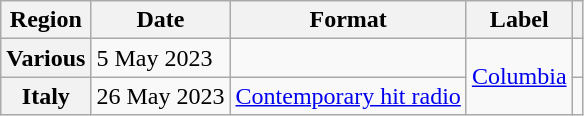<table class="wikitable plainrowheaders">
<tr>
<th scope="col">Region</th>
<th scope="col">Date</th>
<th scope="col">Format</th>
<th scope="col">Label</th>
<th scope="col" class="unsortable"></th>
</tr>
<tr>
<th scope="row">Various</th>
<td>5 May 2023</td>
<td></td>
<td rowspan="2"><a href='#'>Columbia</a></td>
<td></td>
</tr>
<tr>
<th scope="row">Italy</th>
<td>26 May 2023</td>
<td><a href='#'>Contemporary hit radio</a></td>
<td></td>
</tr>
</table>
